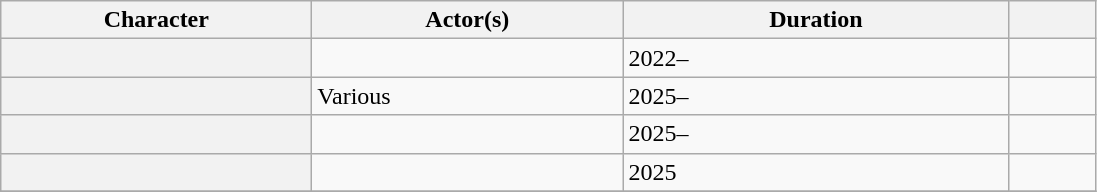<table class="wikitable plainrowheaders sortable">
<tr>
<th width=200>Character</th>
<th width=200>Actor(s)</th>
<th width=250>Duration</th>
<th width=50></th>
</tr>
<tr>
<th ! scope="row"></th>
<td></td>
<td>2022–</td>
<td align=center></td>
</tr>
<tr>
<th scope="row"></th>
<td>Various</td>
<td>2025–</td>
<td align="center"></td>
</tr>
<tr>
<th scope="row"></th>
<td></td>
<td>2025–</td>
<td align="center"></td>
</tr>
<tr>
<th scope="row"></th>
<td></td>
<td>2025</td>
<td align="center"></td>
</tr>
<tr>
</tr>
</table>
